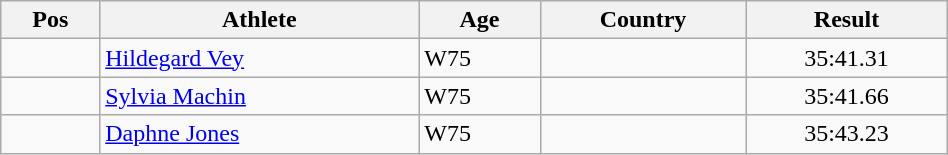<table class="wikitable"  style="text-align:center; width:50%;">
<tr>
<th>Pos</th>
<th>Athlete</th>
<th>Age</th>
<th>Country</th>
<th>Result</th>
</tr>
<tr>
<td align=center></td>
<td align=left><a href='#'>Hildegard Vey</a></td>
<td align=left>W75</td>
<td align=left></td>
<td>35:41.31</td>
</tr>
<tr>
<td align=center></td>
<td align=left><a href='#'>Sylvia Machin</a></td>
<td align=left>W75</td>
<td align=left></td>
<td>35:41.66</td>
</tr>
<tr>
<td align=center></td>
<td align=left><a href='#'>Daphne Jones</a></td>
<td align=left>W75</td>
<td align=left></td>
<td>35:43.23</td>
</tr>
</table>
